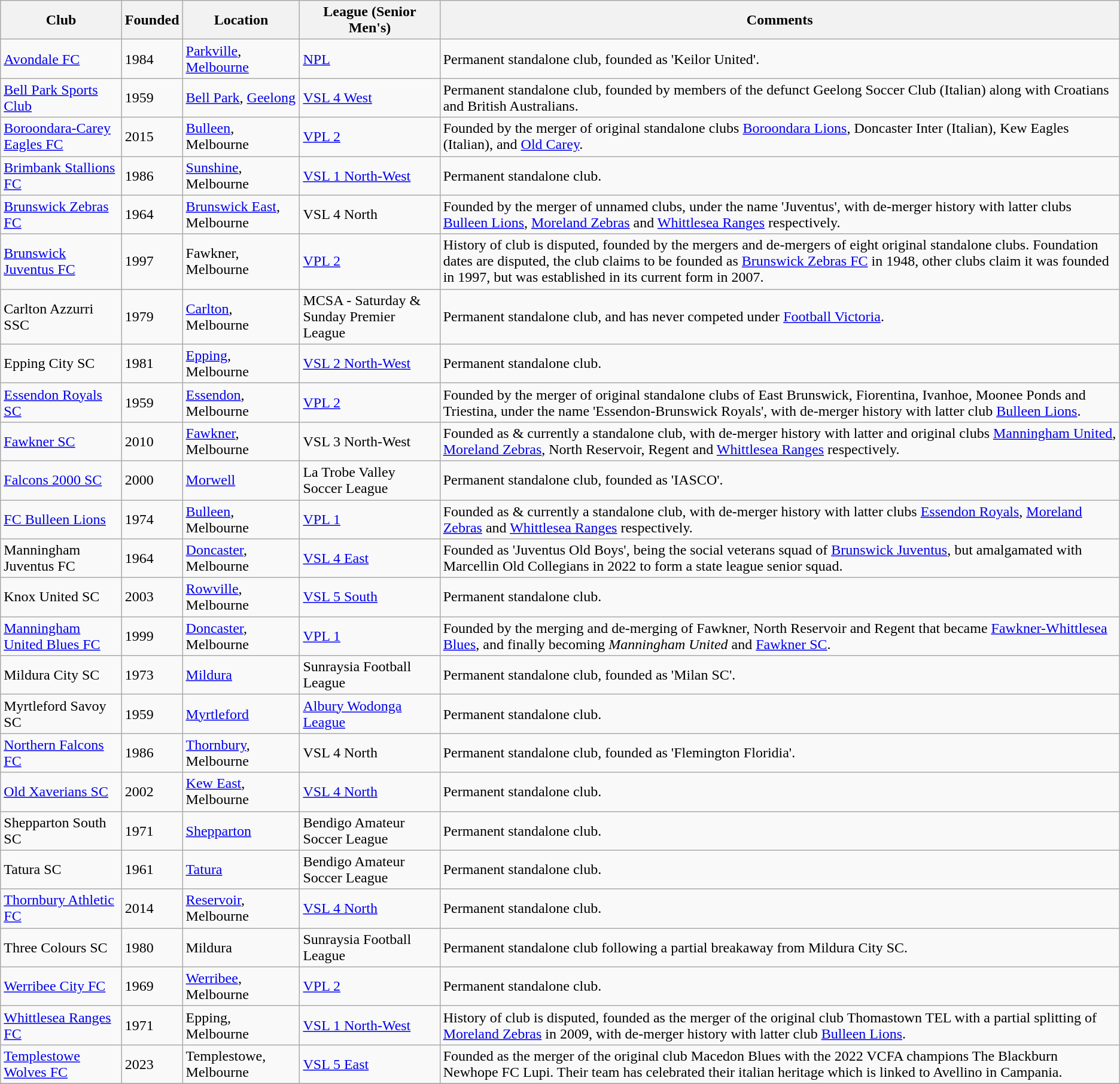<table class="wikitable sortable">
<tr>
<th>Club</th>
<th>Founded</th>
<th>Location</th>
<th>League (Senior Men's)</th>
<th>Comments</th>
</tr>
<tr>
<td><a href='#'>Avondale FC</a></td>
<td>1984</td>
<td><a href='#'>Parkville</a>, <a href='#'>Melbourne</a></td>
<td><a href='#'>NPL</a></td>
<td>Permanent standalone club, founded as 'Keilor United'.</td>
</tr>
<tr>
<td><a href='#'>Bell Park Sports Club</a></td>
<td>1959</td>
<td><a href='#'>Bell Park</a>, <a href='#'>Geelong</a></td>
<td><a href='#'>VSL 4 West</a></td>
<td>Permanent standalone club, founded by members of the defunct Geelong Soccer Club (Italian) along with Croatians and British Australians.</td>
</tr>
<tr>
<td><a href='#'>Boroondara-Carey Eagles FC</a></td>
<td>2015</td>
<td><a href='#'>Bulleen</a>, Melbourne</td>
<td><a href='#'>VPL 2</a></td>
<td>Founded by the merger of original standalone clubs <a href='#'>Boroondara Lions</a>, Doncaster Inter (Italian), Kew Eagles (Italian), and <a href='#'>Old Carey</a>.</td>
</tr>
<tr>
<td><a href='#'>Brimbank Stallions FC</a></td>
<td>1986</td>
<td><a href='#'>Sunshine</a>, Melbourne</td>
<td><a href='#'>VSL 1 North-West</a></td>
<td>Permanent standalone club.</td>
</tr>
<tr>
<td><a href='#'>Brunswick Zebras FC</a></td>
<td>1964</td>
<td><a href='#'>Brunswick East</a>, Melbourne</td>
<td>VSL 4 North</td>
<td>Founded by the merger of unnamed clubs, under the name 'Juventus', with de-merger history with latter clubs <a href='#'>Bulleen Lions</a>, <a href='#'>Moreland Zebras</a> and <a href='#'>Whittlesea Ranges</a> respectively.</td>
</tr>
<tr>
<td><a href='#'>Brunswick Juventus FC</a></td>
<td>1997</td>
<td>Fawkner, Melbourne</td>
<td><a href='#'>VPL 2</a></td>
<td>History of club is disputed, founded by the mergers and de-mergers of eight original standalone clubs. Foundation dates are disputed, the club claims to be founded as <a href='#'>Brunswick Zebras FC</a> in 1948, other clubs claim it was founded in 1997, but was established in its current form in 2007.</td>
</tr>
<tr>
<td>Carlton Azzurri SSC</td>
<td>1979</td>
<td><a href='#'>Carlton</a>, Melbourne</td>
<td>MCSA - Saturday & Sunday Premier League</td>
<td>Permanent standalone club, and has never competed under <a href='#'>Football Victoria</a>.</td>
</tr>
<tr>
<td>Epping City SC</td>
<td>1981</td>
<td><a href='#'>Epping</a>, Melbourne</td>
<td><a href='#'>VSL 2 North-West</a></td>
<td>Permanent standalone club.</td>
</tr>
<tr>
<td><a href='#'>Essendon Royals SC</a></td>
<td>1959</td>
<td><a href='#'>Essendon</a>, Melbourne</td>
<td><a href='#'>VPL 2</a></td>
<td>Founded by the merger of original standalone clubs of East Brunswick, Fiorentina, Ivanhoe, Moonee Ponds and Triestina, under the name 'Essendon-Brunswick Royals', with de-merger history with latter club <a href='#'>Bulleen Lions</a>.</td>
</tr>
<tr>
<td><a href='#'>Fawkner SC</a></td>
<td>2010</td>
<td><a href='#'>Fawkner</a>, Melbourne</td>
<td>VSL 3 North-West</td>
<td>Founded as & currently a standalone club, with de-merger history with latter and original clubs <a href='#'>Manningham United</a>, <a href='#'>Moreland Zebras</a>, North Reservoir, Regent and <a href='#'>Whittlesea Ranges</a> respectively.</td>
</tr>
<tr>
<td><a href='#'>Falcons 2000 SC</a></td>
<td>2000</td>
<td><a href='#'>Morwell</a></td>
<td>La Trobe Valley Soccer League</td>
<td>Permanent standalone club, founded as 'IASCO'.</td>
</tr>
<tr>
<td><a href='#'>FC Bulleen Lions</a></td>
<td>1974</td>
<td><a href='#'>Bulleen</a>, Melbourne</td>
<td><a href='#'>VPL 1</a></td>
<td>Founded as & currently a standalone club, with de-merger history with latter clubs <a href='#'>Essendon Royals</a>, <a href='#'>Moreland Zebras</a> and <a href='#'>Whittlesea Ranges</a> respectively.</td>
</tr>
<tr>
<td>Manningham Juventus FC</td>
<td>1964</td>
<td><a href='#'>Doncaster</a>, Melbourne</td>
<td><a href='#'>VSL 4 East</a></td>
<td>Founded as 'Juventus Old Boys', being the social veterans squad of <a href='#'>Brunswick Juventus</a>, but amalgamated with Marcellin Old Collegians in 2022 to form a state league senior squad.</td>
</tr>
<tr>
<td>Knox United SC</td>
<td>2003</td>
<td><a href='#'>Rowville</a>, Melbourne</td>
<td><a href='#'>VSL 5 South</a></td>
<td>Permanent standalone club.</td>
</tr>
<tr>
<td><a href='#'>Manningham United Blues FC</a></td>
<td>1999</td>
<td><a href='#'>Doncaster</a>, Melbourne</td>
<td><a href='#'>VPL 1</a></td>
<td>Founded by the merging and de-merging of Fawkner, North Reservoir and Regent that became <a href='#'>Fawkner-Whittlesea Blues</a>, and finally becoming <em>Manningham United</em> and <a href='#'>Fawkner SC</a>.</td>
</tr>
<tr>
<td>Mildura City SC</td>
<td>1973</td>
<td><a href='#'>Mildura</a></td>
<td>Sunraysia Football League</td>
<td>Permanent standalone club, founded as 'Milan SC'.</td>
</tr>
<tr>
<td>Myrtleford Savoy SC</td>
<td>1959</td>
<td><a href='#'>Myrtleford</a></td>
<td><a href='#'>Albury Wodonga League</a></td>
<td>Permanent standalone club.</td>
</tr>
<tr>
<td><a href='#'>Northern Falcons FC</a></td>
<td>1986</td>
<td><a href='#'>Thornbury</a>, Melbourne</td>
<td>VSL 4 North</td>
<td>Permanent standalone club, founded as 'Flemington Floridia'.</td>
</tr>
<tr>
<td><a href='#'>Old Xaverians SC</a></td>
<td>2002</td>
<td><a href='#'>Kew East</a>, Melbourne</td>
<td><a href='#'>VSL 4 North</a></td>
<td>Permanent standalone club.</td>
</tr>
<tr>
<td>Shepparton South SC</td>
<td>1971</td>
<td><a href='#'>Shepparton</a></td>
<td>Bendigo Amateur Soccer League</td>
<td>Permanent standalone club.</td>
</tr>
<tr>
<td>Tatura SC</td>
<td>1961</td>
<td><a href='#'>Tatura</a></td>
<td>Bendigo Amateur Soccer League</td>
<td>Permanent standalone club.</td>
</tr>
<tr>
<td><a href='#'>Thornbury Athletic FC</a></td>
<td>2014</td>
<td><a href='#'>Reservoir</a>, Melbourne</td>
<td><a href='#'>VSL 4 North</a></td>
<td>Permanent standalone club.</td>
</tr>
<tr>
<td>Three Colours SC</td>
<td>1980</td>
<td>Mildura</td>
<td>Sunraysia Football League</td>
<td>Permanent standalone club following a partial breakaway from Mildura City SC.</td>
</tr>
<tr>
<td><a href='#'>Werribee City FC</a></td>
<td>1969</td>
<td><a href='#'>Werribee</a>, Melbourne</td>
<td><a href='#'>VPL 2</a></td>
<td>Permanent standalone club.</td>
</tr>
<tr>
<td><a href='#'>Whittlesea Ranges FC</a></td>
<td>1971</td>
<td>Epping, Melbourne</td>
<td><a href='#'>VSL 1 North-West</a></td>
<td>History of club is disputed, founded as the merger of the original club Thomastown TEL with a partial splitting of <a href='#'>Moreland Zebras</a> in 2009, with de-merger history with latter club <a href='#'>Bulleen Lions</a>.</td>
</tr>
<tr>
<td><a href='#'>Templestowe Wolves FC</a></td>
<td>2023</td>
<td>Templestowe, Melbourne</td>
<td><a href='#'>VSL 5 East</a></td>
<td>Founded as the merger of the original club Macedon Blues with the 2022 VCFA champions The Blackburn Newhope FC Lupi. Their team has celebrated their italian heritage which is linked to Avellino in Campania.</td>
</tr>
<tr>
</tr>
</table>
